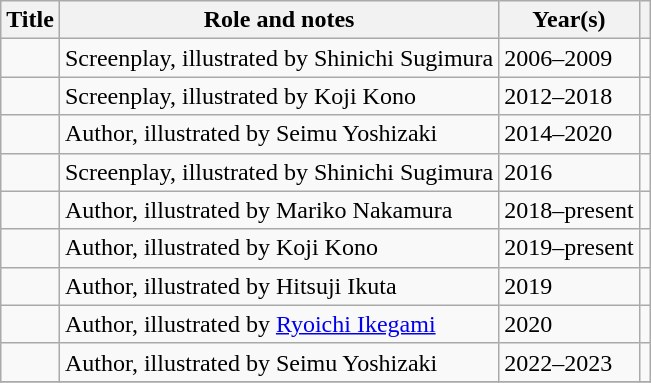<table class="wikitable">
<tr>
<th>Title</th>
<th>Role and notes</th>
<th>Year(s)</th>
<th></th>
</tr>
<tr>
<td></td>
<td>Screenplay, illustrated by Shinichi Sugimura</td>
<td>2006–2009</td>
<td></td>
</tr>
<tr>
<td></td>
<td>Screenplay, illustrated by Koji Kono</td>
<td>2012–2018</td>
<td></td>
</tr>
<tr>
<td></td>
<td>Author, illustrated by Seimu Yoshizaki</td>
<td>2014–2020</td>
<td></td>
</tr>
<tr>
<td></td>
<td>Screenplay, illustrated by Shinichi Sugimura</td>
<td>2016</td>
<td></td>
</tr>
<tr>
<td></td>
<td>Author, illustrated by Mariko Nakamura</td>
<td>2018–present</td>
<td></td>
</tr>
<tr>
<td></td>
<td>Author, illustrated by Koji Kono</td>
<td>2019–present</td>
<td></td>
</tr>
<tr>
<td></td>
<td>Author, illustrated by Hitsuji Ikuta</td>
<td>2019</td>
<td></td>
</tr>
<tr>
<td></td>
<td>Author, illustrated by <a href='#'>Ryoichi Ikegami</a></td>
<td>2020</td>
<td></td>
</tr>
<tr>
<td></td>
<td>Author, illustrated by Seimu Yoshizaki</td>
<td>2022–2023</td>
<td></td>
</tr>
<tr>
</tr>
</table>
